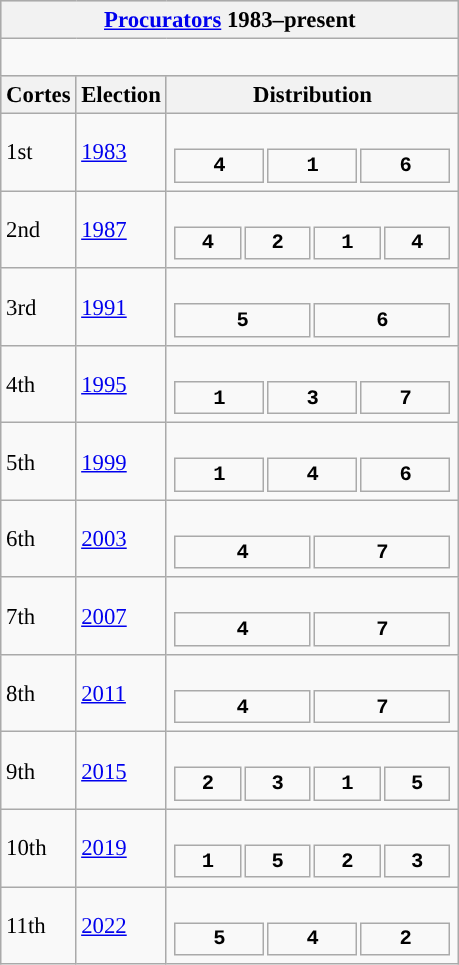<table class="wikitable" style="font-size:95%;">
<tr bgcolor="#CCCCCC">
<th colspan="3"><a href='#'>Procurators</a> 1983–present</th>
</tr>
<tr>
<td colspan="3"><br>













</td>
</tr>
<tr bgcolor="#CCCCCC">
<th>Cortes</th>
<th>Election</th>
<th>Distribution</th>
</tr>
<tr>
<td>1st</td>
<td><a href='#'>1983</a></td>
<td><br><table style="width:13.75em; font-size:90%; text-align:center; font-family:Courier New;">
<tr style="font-weight:bold">
<td style="background:">4</td>
<td style="background:">1</td>
<td style="background:">6</td>
</tr>
</table>
</td>
</tr>
<tr>
<td>2nd</td>
<td><a href='#'>1987</a></td>
<td><br><table style="width:13.75em; font-size:90%; text-align:center; font-family:Courier New;">
<tr style="font-weight:bold">
<td style="background:">4</td>
<td style="background:">2</td>
<td style="background:">1</td>
<td style="background:">4</td>
</tr>
</table>
</td>
</tr>
<tr>
<td>3rd</td>
<td><a href='#'>1991</a></td>
<td><br><table style="width:13.75em; font-size:90%; text-align:center; font-family:Courier New;">
<tr style="font-weight:bold">
<td style="background:">5</td>
<td style="background:">6</td>
</tr>
</table>
</td>
</tr>
<tr>
<td>4th</td>
<td><a href='#'>1995</a></td>
<td><br><table style="width:13.75em; font-size:90%; text-align:center; font-family:Courier New;">
<tr style="font-weight:bold">
<td style="background:">1</td>
<td style="background:">3</td>
<td style="background:">7</td>
</tr>
</table>
</td>
</tr>
<tr>
<td>5th</td>
<td><a href='#'>1999</a></td>
<td><br><table style="width:13.75em; font-size:90%; text-align:center; font-family:Courier New;">
<tr style="font-weight:bold">
<td style="background:">1</td>
<td style="background:">4</td>
<td style="background:">6</td>
</tr>
</table>
</td>
</tr>
<tr>
<td>6th</td>
<td><a href='#'>2003</a></td>
<td><br><table style="width:13.75em; font-size:90%; text-align:center; font-family:Courier New;">
<tr style="font-weight:bold">
<td style="background:">4</td>
<td style="background:">7</td>
</tr>
</table>
</td>
</tr>
<tr>
<td>7th</td>
<td><a href='#'>2007</a></td>
<td><br><table style="width:13.75em; font-size:90%; text-align:center; font-family:Courier New;">
<tr style="font-weight:bold">
<td style="background:">4</td>
<td style="background:">7</td>
</tr>
</table>
</td>
</tr>
<tr>
<td>8th</td>
<td><a href='#'>2011</a></td>
<td><br><table style="width:13.75em; font-size:90%; text-align:center; font-family:Courier New;">
<tr style="font-weight:bold">
<td style="background:">4</td>
<td style="background:">7</td>
</tr>
</table>
</td>
</tr>
<tr>
<td>9th</td>
<td><a href='#'>2015</a></td>
<td><br><table style="width:13.75em; font-size:90%; text-align:center; font-family:Courier New;">
<tr style="font-weight:bold">
<td style="background:">2</td>
<td style="background:">3</td>
<td style="background:">1</td>
<td style="background:">5</td>
</tr>
</table>
</td>
</tr>
<tr>
<td>10th</td>
<td><a href='#'>2019</a></td>
<td><br><table style="width:13.75em; font-size:90%; text-align:center; font-family:Courier New;">
<tr style="font-weight:bold">
<td style="background:">1</td>
<td style="background:">5</td>
<td style="background:">2</td>
<td style="background:">3</td>
</tr>
</table>
</td>
</tr>
<tr>
<td>11th</td>
<td><a href='#'>2022</a></td>
<td><br><table style="width:13.75em; font-size:90%; text-align:center; font-family:Courier New;">
<tr style="font-weight:bold">
<td style="background:">5</td>
<td style="background:">4</td>
<td style="background:">2</td>
</tr>
</table>
</td>
</tr>
</table>
